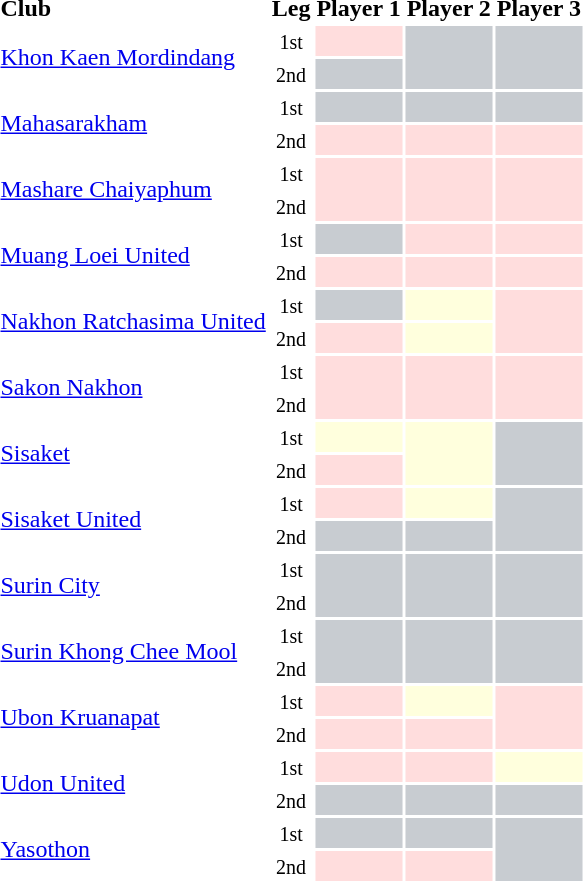<table class="sortable" style="text-align:left">
<tr>
<th>Club</th>
<th>Leg</th>
<th>Player 1</th>
<th>Player 2</th>
<th>Player 3</th>
</tr>
<tr>
<td rowspan="2"><a href='#'>Khon Kaen Mordindang</a></td>
<td align="center"><small>1st</small></td>
<td bgcolor="#ffdddd"></td>
<td bgcolor="#c8ccd1"rowspan="2"></td>
<td bgcolor="#c8ccd1"rowspan="2"></td>
</tr>
<tr>
<td align="center"><small>2nd</small></td>
<td bgcolor="#c8ccd1"></td>
</tr>
<tr>
<td rowspan="2"><a href='#'>Mahasarakham</a></td>
<td align="center"><small>1st</small></td>
<td bgcolor="#c8ccd1"></td>
<td bgcolor="#c8ccd1"></td>
<td bgcolor="#c8ccd1"></td>
</tr>
<tr>
<td align="center"><small>2nd</small></td>
<td bgcolor="#ffdddd"></td>
<td bgcolor="#ffdddd"></td>
<td bgcolor="#ffdddd"></td>
</tr>
<tr>
<td rowspan="2"><a href='#'>Mashare Chaiyaphum</a></td>
<td align="center"><small>1st</small></td>
<td bgcolor="#ffdddd"rowspan="2"></td>
<td bgcolor="#ffdddd"rowspan="2"></td>
<td bgcolor="#ffdddd"rowspan="2"></td>
</tr>
<tr>
<td align="center"><small>2nd</small></td>
</tr>
<tr>
<td rowspan="2"><a href='#'>Muang Loei United</a></td>
<td align="center"><small>1st</small></td>
<td bgcolor="#c8ccd1"></td>
<td bgcolor="#ffdddd"></td>
<td bgcolor="#ffdddd"></td>
</tr>
<tr>
<td align="center"><small>2nd</small></td>
<td bgcolor="#ffdddd"></td>
<td bgcolor="#ffdddd"></td>
<td bgcolor="#ffdddd"></td>
</tr>
<tr>
<td rowspan="2"><a href='#'>Nakhon Ratchasima United</a></td>
<td align="center"><small>1st</small></td>
<td bgcolor="#c8ccd1"></td>
<td bgcolor="#ffffdd"></td>
<td bgcolor="#ffdddd"rowspan="2"></td>
</tr>
<tr>
<td align="center"><small>2nd</small></td>
<td bgcolor="#ffdddd"></td>
<td bgcolor="#ffffdd"></td>
</tr>
<tr>
<td rowspan="2"><a href='#'>Sakon Nakhon</a></td>
<td align="center"><small>1st</small></td>
<td bgcolor="#ffdddd"rowspan="2"></td>
<td bgcolor="#ffdddd"rowspan="2"></td>
<td bgcolor="#ffdddd"rowspan="2"></td>
</tr>
<tr>
<td align="center"><small>2nd</small></td>
</tr>
<tr>
<td rowspan="2"><a href='#'>Sisaket</a></td>
<td align="center"><small>1st</small></td>
<td bgcolor="#ffffdd"></td>
<td bgcolor="#ffffdd"rowspan="2"></td>
<td bgcolor="#c8ccd1"rowspan="2"></td>
</tr>
<tr>
<td align="center"><small>2nd</small></td>
<td bgcolor="#ffdddd"></td>
</tr>
<tr>
<td rowspan="2"><a href='#'>Sisaket United</a></td>
<td align="center"><small>1st</small></td>
<td bgcolor="#ffdddd"></td>
<td bgcolor="#ffffdd"></td>
<td bgcolor="#c8ccd1"rowspan="2"></td>
</tr>
<tr>
<td align="center"><small>2nd</small></td>
<td bgcolor="#c8ccd1"></td>
<td bgcolor="#c8ccd1"></td>
</tr>
<tr>
<td rowspan="2"><a href='#'>Surin City</a></td>
<td align="center"><small>1st</small></td>
<td bgcolor="#c8ccd1"rowspan="2"></td>
<td bgcolor="#c8ccd1"rowspan="2"></td>
<td bgcolor="#c8ccd1"rowspan="2"></td>
</tr>
<tr>
<td align="center"><small>2nd</small></td>
</tr>
<tr>
<td rowspan="2"><a href='#'>Surin Khong Chee Mool</a></td>
<td align="center"><small>1st</small></td>
<td bgcolor="#c8ccd1"rowspan="2"></td>
<td bgcolor="#c8ccd1"rowspan="2"></td>
<td bgcolor="#c8ccd1"rowspan="2"></td>
</tr>
<tr>
<td align="center"><small>2nd</small></td>
</tr>
<tr>
<td rowspan="2"><a href='#'>Ubon Kruanapat</a></td>
<td align="center"><small>1st</small></td>
<td bgcolor="#ffdddd"></td>
<td bgcolor="#ffffdd"></td>
<td bgcolor="#ffdddd"rowspan="2"></td>
</tr>
<tr>
<td align="center"><small>2nd</small></td>
<td bgcolor="#ffdddd"></td>
<td bgcolor="#ffdddd"></td>
</tr>
<tr>
<td rowspan="2"><a href='#'>Udon United</a></td>
<td align="center"><small>1st</small></td>
<td bgcolor="#ffdddd"></td>
<td bgcolor="#ffdddd"></td>
<td bgcolor="#ffffdd"></td>
</tr>
<tr>
<td align="center"><small>2nd</small></td>
<td bgcolor="#c8ccd1"></td>
<td bgcolor="#c8ccd1"></td>
<td bgcolor="#c8ccd1"></td>
</tr>
<tr>
<td rowspan="2"><a href='#'>Yasothon</a></td>
<td align="center"><small>1st</small></td>
<td bgcolor="#c8ccd1"></td>
<td bgcolor="#c8ccd1"></td>
<td bgcolor="#c8ccd1"rowspan="2"></td>
</tr>
<tr>
<td align="center"><small>2nd</small></td>
<td bgcolor="#ffdddd"></td>
<td bgcolor="#ffdddd"></td>
</tr>
</table>
